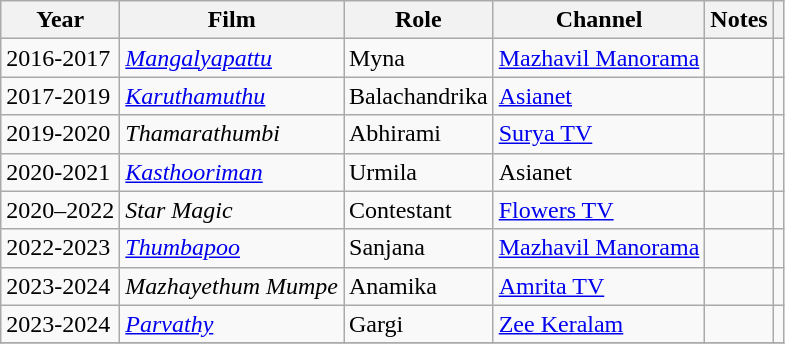<table class="wikitable sortable">
<tr>
<th>Year</th>
<th>Film</th>
<th>Role</th>
<th>Channel</th>
<th>Notes</th>
<th></th>
</tr>
<tr>
<td>2016-2017</td>
<td><em><a href='#'>Mangalyapattu</a></em></td>
<td>Myna</td>
<td><a href='#'>Mazhavil Manorama</a></td>
<td></td>
<td></td>
</tr>
<tr>
<td>2017-2019</td>
<td><em><a href='#'>Karuthamuthu</a></em></td>
<td>Balachandrika</td>
<td><a href='#'>Asianet</a></td>
<td></td>
<td></td>
</tr>
<tr>
<td>2019-2020</td>
<td><em>Thamarathumbi</em></td>
<td>Abhirami</td>
<td><a href='#'>Surya TV</a></td>
<td></td>
<td></td>
</tr>
<tr>
<td>2020-2021</td>
<td><em><a href='#'>Kasthooriman</a></em></td>
<td>Urmila</td>
<td>Asianet</td>
<td></td>
<td></td>
</tr>
<tr>
<td>2020–2022</td>
<td><em>Star Magic</em></td>
<td>Contestant</td>
<td><a href='#'>Flowers TV</a></td>
<td></td>
<td></td>
</tr>
<tr>
<td>2022-2023</td>
<td><em><a href='#'>Thumbapoo</a></em></td>
<td>Sanjana</td>
<td><a href='#'>Mazhavil Manorama</a></td>
<td></td>
<td></td>
</tr>
<tr>
<td>2023-2024</td>
<td><em>Mazhayethum Mumpe</em></td>
<td>Anamika</td>
<td><a href='#'>Amrita TV</a></td>
<td></td>
<td></td>
</tr>
<tr>
<td>2023-2024</td>
<td><em><a href='#'>Parvathy</a></em></td>
<td>Gargi</td>
<td><a href='#'>Zee Keralam</a></td>
<td></td>
<td></td>
</tr>
<tr>
</tr>
</table>
